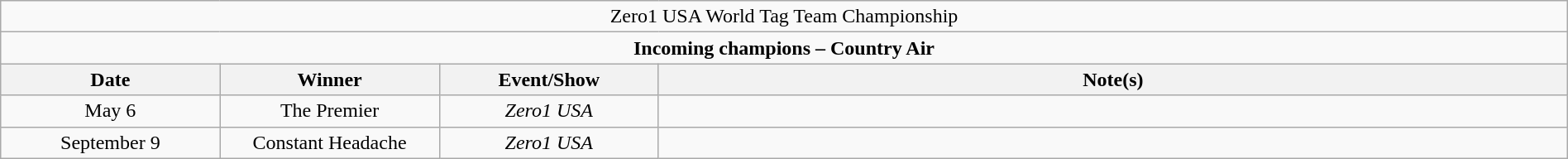<table class="wikitable" style="text-align:center; width:100%;">
<tr>
<td colspan="5" style="text-align: center;">Zero1 USA World Tag Team Championship</td>
</tr>
<tr>
<td colspan="5" style="text-align: center;"><strong>Incoming champions – Country Air </strong></td>
</tr>
<tr>
<th width=14%>Date</th>
<th width=14%>Winner</th>
<th width=14%>Event/Show</th>
<th width=58%>Note(s)</th>
</tr>
<tr>
<td>May 6</td>
<td>The Premier<br></td>
<td><em>Zero1 USA</em></td>
<td></td>
</tr>
<tr>
<td>September 9</td>
<td>Constant Headache<br></td>
<td><em>Zero1 USA</em></td>
<td></td>
</tr>
</table>
